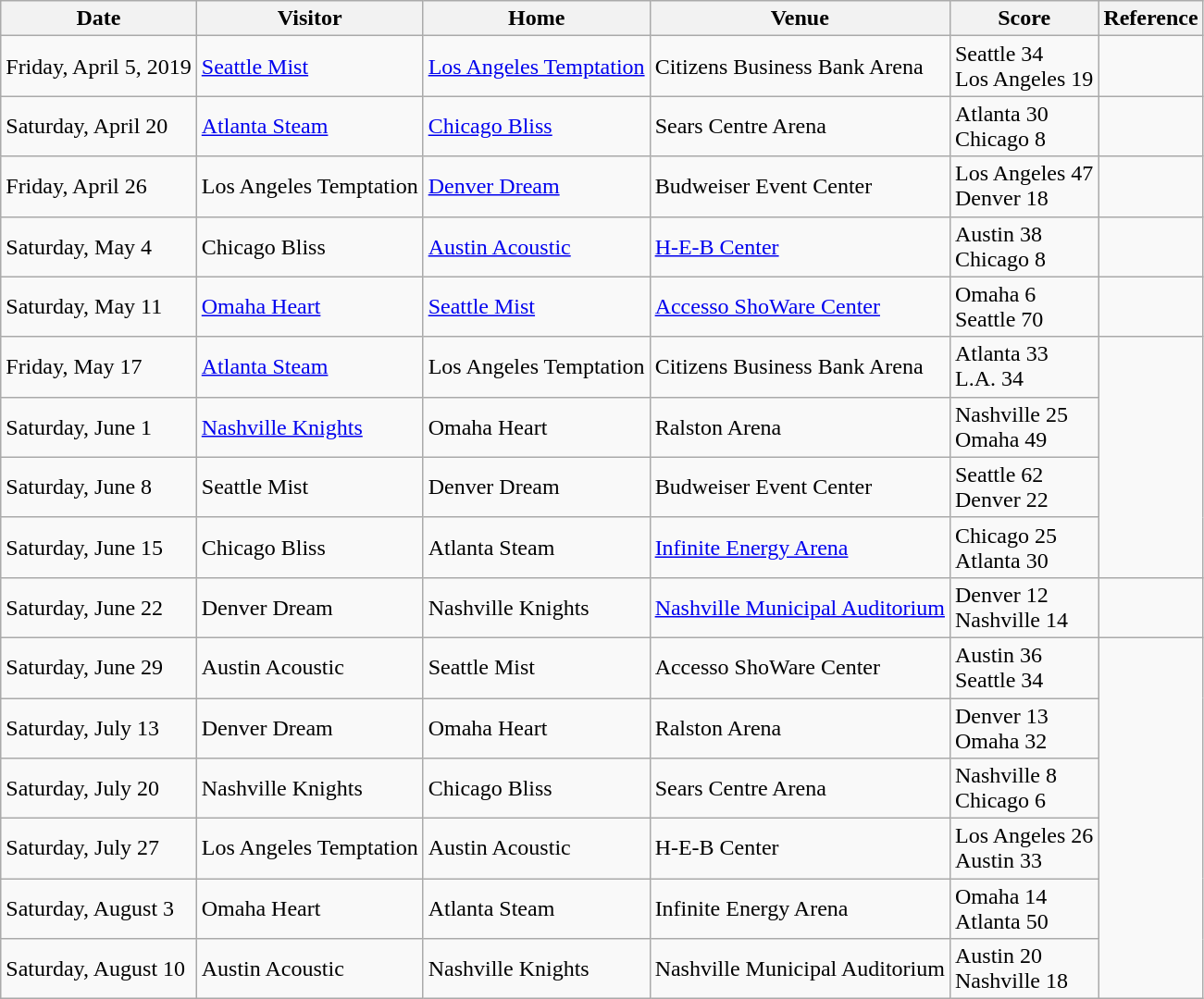<table class="wikitable">
<tr>
<th>Date</th>
<th>Visitor</th>
<th>Home</th>
<th>Venue</th>
<th>Score</th>
<th>Reference</th>
</tr>
<tr>
<td>Friday, April 5, 2019</td>
<td><a href='#'>Seattle Mist</a></td>
<td><a href='#'>Los Angeles Temptation</a></td>
<td>Citizens Business Bank Arena</td>
<td>Seattle 34<br>Los Angeles 19</td>
<td></td>
</tr>
<tr>
<td>Saturday, April 20</td>
<td><a href='#'>Atlanta Steam</a></td>
<td><a href='#'>Chicago Bliss</a></td>
<td>Sears Centre Arena</td>
<td>Atlanta 30<br>Chicago 8</td>
<td></td>
</tr>
<tr>
<td>Friday, April 26</td>
<td>Los Angeles Temptation</td>
<td><a href='#'>Denver Dream</a></td>
<td>Budweiser Event Center</td>
<td>Los Angeles 47<br>Denver 18</td>
<td></td>
</tr>
<tr>
<td>Saturday, May 4</td>
<td>Chicago Bliss</td>
<td><a href='#'>Austin Acoustic</a></td>
<td><a href='#'>H-E-B Center</a></td>
<td>Austin 38<br>Chicago 8</td>
<td></td>
</tr>
<tr>
<td>Saturday, May 11</td>
<td><a href='#'>Omaha Heart</a></td>
<td><a href='#'>Seattle Mist</a></td>
<td><a href='#'>Accesso ShoWare Center</a></td>
<td>Omaha 6 <br> Seattle 70</td>
<td></td>
</tr>
<tr>
<td>Friday, May 17</td>
<td><a href='#'>Atlanta Steam</a></td>
<td>Los Angeles Temptation</td>
<td>Citizens Business Bank Arena</td>
<td>Atlanta 33 <br> L.A. 34</td>
</tr>
<tr>
<td>Saturday, June 1</td>
<td><a href='#'>Nashville Knights</a></td>
<td>Omaha Heart</td>
<td>Ralston Arena</td>
<td>Nashville 25 <br> Omaha 49</td>
</tr>
<tr>
<td>Saturday, June 8</td>
<td>Seattle Mist</td>
<td>Denver Dream</td>
<td>Budweiser Event Center</td>
<td>Seattle 62 <br> Denver 22</td>
</tr>
<tr>
<td>Saturday, June 15</td>
<td>Chicago Bliss</td>
<td>Atlanta Steam</td>
<td><a href='#'>Infinite Energy Arena</a></td>
<td>Chicago 25 <br> Atlanta 30</td>
</tr>
<tr>
<td>Saturday, June 22</td>
<td>Denver Dream</td>
<td>Nashville Knights</td>
<td><a href='#'>Nashville Municipal Auditorium</a></td>
<td>Denver 12 <br> Nashville 14</td>
<td></td>
</tr>
<tr>
<td>Saturday, June 29</td>
<td>Austin Acoustic</td>
<td>Seattle Mist</td>
<td>Accesso ShoWare Center</td>
<td>Austin 36 <br> Seattle 34</td>
</tr>
<tr>
<td>Saturday, July 13</td>
<td>Denver Dream</td>
<td>Omaha Heart</td>
<td>Ralston Arena</td>
<td>Denver 13 <br> Omaha 32</td>
</tr>
<tr>
<td>Saturday, July 20</td>
<td>Nashville Knights</td>
<td>Chicago Bliss</td>
<td>Sears Centre Arena</td>
<td>Nashville 8 <br> Chicago 6</td>
</tr>
<tr>
<td>Saturday, July 27</td>
<td>Los Angeles Temptation</td>
<td>Austin Acoustic</td>
<td>H-E-B Center</td>
<td>Los Angeles 26 <br> Austin 33</td>
</tr>
<tr>
<td>Saturday, August 3</td>
<td>Omaha Heart</td>
<td>Atlanta Steam</td>
<td>Infinite Energy Arena</td>
<td>Omaha 14 <br> Atlanta 50</td>
</tr>
<tr>
<td>Saturday, August 10</td>
<td>Austin Acoustic</td>
<td>Nashville Knights</td>
<td>Nashville Municipal Auditorium</td>
<td>Austin 20 <br> Nashville 18</td>
</tr>
</table>
